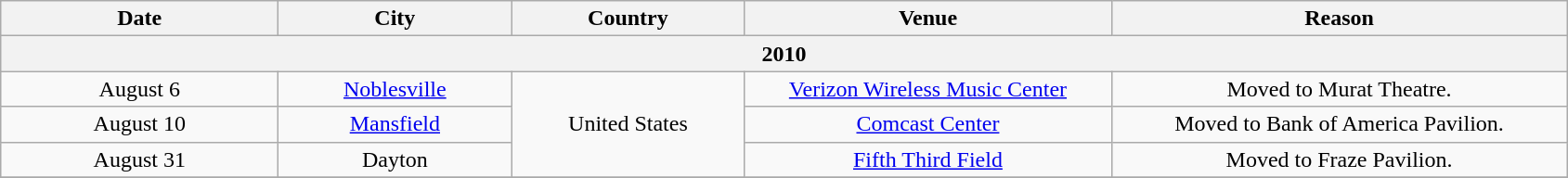<table class="wikitable" style="text-align:center;">
<tr>
<th scope="col" style="width:12em;">Date</th>
<th scope="col" style="width:10em;">City</th>
<th scope="col" style="width:10em;">Country</th>
<th scope="col" style="width:16em;">Venue</th>
<th scope="col" style="width:20em;">Reason</th>
</tr>
<tr>
<th colspan="5"><strong>2010</strong></th>
</tr>
<tr>
<td>August 6</td>
<td><a href='#'>Noblesville</a></td>
<td rowspan="3">United States</td>
<td><a href='#'>Verizon Wireless Music Center</a></td>
<td>Moved to Murat Theatre.</td>
</tr>
<tr>
<td>August 10</td>
<td><a href='#'>Mansfield</a></td>
<td><a href='#'>Comcast Center</a></td>
<td>Moved to Bank of America Pavilion.</td>
</tr>
<tr>
<td>August 31</td>
<td>Dayton</td>
<td><a href='#'>Fifth Third Field</a></td>
<td>Moved to Fraze Pavilion.</td>
</tr>
<tr>
</tr>
</table>
